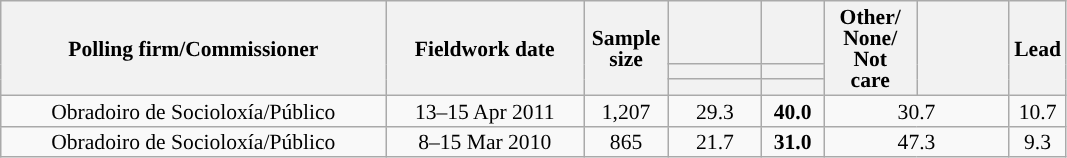<table class="wikitable collapsible collapsed" style="text-align:center; font-size:90%; line-height:14px;">
<tr style="height:42px;">
<th style="width:250px;" rowspan="3">Polling firm/Commissioner</th>
<th style="width:125px;" rowspan="3">Fieldwork date</th>
<th style="width:50px;" rowspan="3">Sample size</th>
<th style="width:55px;"></th>
<th style="width:35px;"></th>
<th style="width:55px;" rowspan="3">Other/<br>None/<br>Not<br>care</th>
<th style="width:55px;" rowspan="3"></th>
<th style="width:30px;" rowspan="3">Lead</th>
</tr>
<tr>
<th style="color:inherit;background:"></th>
<th style="color:inherit;background:"></th>
</tr>
<tr>
<th></th>
<th></th>
</tr>
<tr>
<td>Obradoiro de Socioloxía/Público</td>
<td>13–15 Apr 2011</td>
<td>1,207</td>
<td>29.3</td>
<td><strong>40.0</strong></td>
<td colspan="2">30.7</td>
<td style="background:">10.7</td>
</tr>
<tr>
<td>Obradoiro de Socioloxía/Público</td>
<td>8–15 Mar 2010</td>
<td>865</td>
<td>21.7</td>
<td><strong>31.0</strong></td>
<td colspan="2">47.3</td>
<td style="background:">9.3</td>
</tr>
</table>
